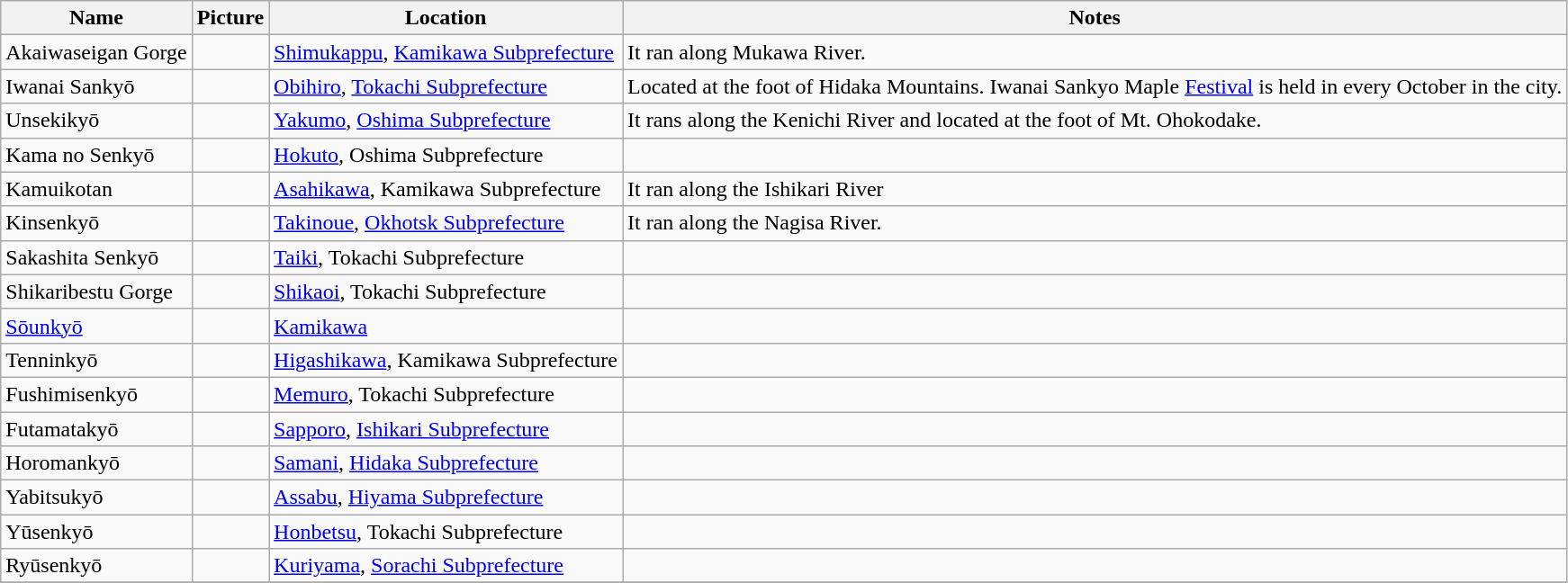<table class="wikitable">
<tr>
<th>Name</th>
<th>Picture</th>
<th>Location</th>
<th>Notes</th>
</tr>
<tr>
<td>Akaiwaseigan Gorge</td>
<td></td>
<td><a href='#'>Shimukappu</a>, <a href='#'>Kamikawa Subprefecture</a></td>
<td>It ran along Mukawa River.</td>
</tr>
<tr>
<td>Iwanai Sankyō</td>
<td></td>
<td><a href='#'>Obihiro</a>, <a href='#'>Tokachi Subprefecture</a></td>
<td>Located at the foot of Hidaka Mountains. Iwanai Sankyo Maple <a href='#'>Festival</a> is held in every October in the city.</td>
</tr>
<tr>
<td>Unsekikyō</td>
<td></td>
<td><a href='#'>Yakumo</a>, <a href='#'>Oshima Subprefecture</a></td>
<td>It rans along the Kenichi River and located at the foot of Mt. Ohokodake.</td>
</tr>
<tr>
<td>Kama no Senkyō</td>
<td></td>
<td><a href='#'>Hokuto</a>, Oshima Subprefecture</td>
<td></td>
</tr>
<tr>
<td>Kamuikotan</td>
<td></td>
<td><a href='#'>Asahikawa</a>, Kamikawa Subprefecture</td>
<td>It ran along the Ishikari River</td>
</tr>
<tr>
<td>Kinsenkyō</td>
<td></td>
<td><a href='#'>Takinoue</a>, <a href='#'>Okhotsk Subprefecture</a></td>
<td>It ran along the Nagisa River.</td>
</tr>
<tr>
<td>Sakashita Senkyō</td>
<td></td>
<td><a href='#'>Taiki</a>, Tokachi Subprefecture</td>
<td></td>
</tr>
<tr>
<td>Shikaribestu Gorge</td>
<td></td>
<td><a href='#'>Shikaoi</a>, Tokachi Subprefecture</td>
<td></td>
</tr>
<tr>
<td><a href='#'>Sōunkyō</a></td>
<td></td>
<td><a href='#'>Kamikawa</a></td>
<td></td>
</tr>
<tr>
<td>Tenninkyō</td>
<td></td>
<td><a href='#'>Higashikawa</a>, Kamikawa Subprefecture</td>
<td></td>
</tr>
<tr>
<td>Fushimisenkyō</td>
<td></td>
<td><a href='#'>Memuro</a>, Tokachi Subprefecture</td>
<td></td>
</tr>
<tr>
<td>Futamatakyō</td>
<td></td>
<td><a href='#'>Sapporo</a>, <a href='#'>Ishikari Subprefecture</a></td>
<td></td>
</tr>
<tr>
<td>Horomankyō</td>
<td></td>
<td><a href='#'>Samani</a>, <a href='#'>Hidaka Subprefecture</a></td>
<td></td>
</tr>
<tr>
<td>Yabitsukyō</td>
<td></td>
<td><a href='#'>Assabu</a>, <a href='#'>Hiyama Subprefecture</a></td>
<td></td>
</tr>
<tr>
<td>Yūsenkyō</td>
<td></td>
<td><a href='#'>Honbetsu</a>, Tokachi Subprefecture</td>
<td></td>
</tr>
<tr>
<td>Ryūsenkyō</td>
<td></td>
<td><a href='#'>Kuriyama</a>, <a href='#'>Sorachi Subprefecture</a></td>
<td></td>
</tr>
<tr>
</tr>
</table>
